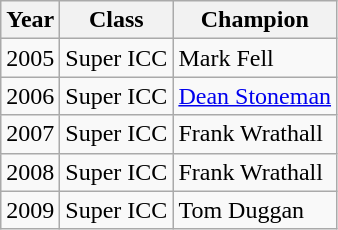<table class="wikitable">
<tr>
<th>Year</th>
<th>Class</th>
<th>Champion</th>
</tr>
<tr>
<td>2005</td>
<td>Super ICC</td>
<td>Mark Fell</td>
</tr>
<tr>
<td>2006</td>
<td>Super ICC</td>
<td><a href='#'>Dean Stoneman</a></td>
</tr>
<tr>
<td>2007</td>
<td>Super ICC</td>
<td>Frank Wrathall</td>
</tr>
<tr>
<td>2008</td>
<td>Super ICC</td>
<td>Frank Wrathall</td>
</tr>
<tr>
<td>2009</td>
<td>Super ICC</td>
<td>Tom Duggan</td>
</tr>
</table>
